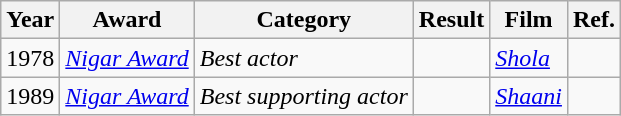<table class="wikitable">
<tr>
<th>Year</th>
<th>Award</th>
<th>Category</th>
<th>Result</th>
<th>Film</th>
<th>Ref.</th>
</tr>
<tr>
<td>1978</td>
<td><em><a href='#'>Nigar Award</a></em></td>
<td><em>Best actor</em></td>
<td></td>
<td><em><a href='#'> Shola</a></em></td>
<td></td>
</tr>
<tr>
<td>1989</td>
<td><em><a href='#'>Nigar Award</a></em></td>
<td><em>Best supporting actor</em></td>
<td></td>
<td><em><a href='#'>Shaani</a></em></td>
<td></td>
</tr>
</table>
